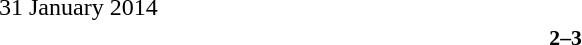<table width=100% cellspacing=1>
<tr>
<th width=25%></th>
<th width=10%></th>
<th></th>
</tr>
<tr>
<td>31 January 2014</td>
</tr>
<tr style=font-size:90%>
<td align=right><strong></strong></td>
<td align=center><strong>2–3</strong></td>
<td><strong></strong></td>
<td></td>
</tr>
</table>
